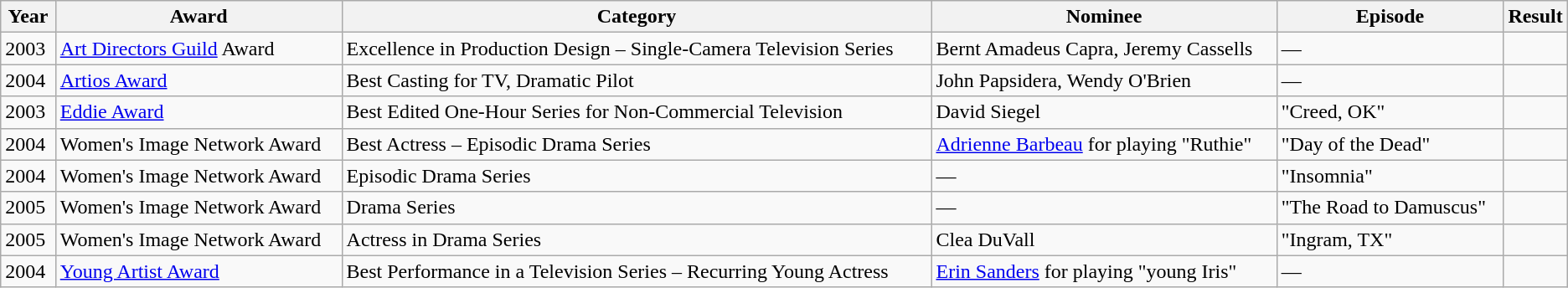<table class="wikitable">
<tr>
<th width="3.5%">Year</th>
<th>Award</th>
<th>Category</th>
<th>Nominee</th>
<th>Episode</th>
<th width="3.5%">Result</th>
</tr>
<tr>
<td>2003</td>
<td><a href='#'>Art Directors Guild</a> Award</td>
<td>Excellence in Production Design – Single-Camera Television Series</td>
<td>Bernt Amadeus Capra, Jeremy Cassells</td>
<td>—</td>
<td></td>
</tr>
<tr>
<td>2004</td>
<td><a href='#'>Artios Award</a></td>
<td>Best Casting for TV, Dramatic Pilot</td>
<td>John Papsidera, Wendy O'Brien</td>
<td>—</td>
<td></td>
</tr>
<tr>
<td>2003</td>
<td><a href='#'>Eddie Award</a></td>
<td>Best Edited One-Hour Series for Non-Commercial Television</td>
<td>David Siegel</td>
<td>"Creed, OK"</td>
<td></td>
</tr>
<tr>
<td>2004</td>
<td>Women's Image Network Award</td>
<td>Best Actress – Episodic Drama Series</td>
<td><a href='#'>Adrienne Barbeau</a> for playing "Ruthie"</td>
<td>"Day of the Dead"</td>
<td></td>
</tr>
<tr>
<td>2004</td>
<td>Women's Image Network Award</td>
<td>Episodic Drama Series</td>
<td>—</td>
<td>"Insomnia"</td>
<td></td>
</tr>
<tr>
<td>2005</td>
<td>Women's Image Network Award</td>
<td>Drama Series</td>
<td>—</td>
<td>"The Road to Damuscus"</td>
<td></td>
</tr>
<tr>
<td>2005</td>
<td>Women's Image Network Award</td>
<td>Actress in Drama Series</td>
<td>Clea DuVall</td>
<td>"Ingram, TX"</td>
<td></td>
</tr>
<tr>
<td>2004</td>
<td><a href='#'>Young Artist Award</a></td>
<td>Best Performance in a Television Series – Recurring Young Actress</td>
<td><a href='#'>Erin Sanders</a> for playing "young Iris"</td>
<td>—</td>
<td></td>
</tr>
</table>
